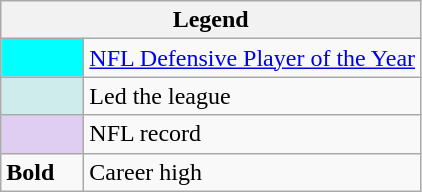<table class="wikitable mw-collapsible">
<tr>
<th colspan="2">Legend</th>
</tr>
<tr>
<td style="background:#00ffff; width:3em;"></td>
<td><a href='#'>NFL Defensive Player of the Year</a></td>
</tr>
<tr>
<td style="background:#cfecec; width:3em;"></td>
<td>Led the league</td>
</tr>
<tr>
<td style="background:#e0cef2; width:3em;"></td>
<td>NFL record</td>
</tr>
<tr>
<td><strong>Bold</strong></td>
<td>Career high</td>
</tr>
</table>
